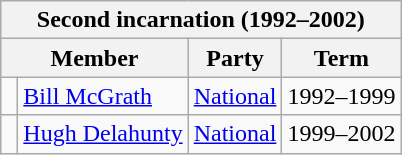<table class="wikitable">
<tr>
<th colspan="4">Second incarnation (1992–2002)</th>
</tr>
<tr>
<th colspan="2">Member</th>
<th>Party</th>
<th>Term</th>
</tr>
<tr>
<td> </td>
<td><a href='#'>Bill McGrath</a></td>
<td><a href='#'>National</a></td>
<td>1992–1999</td>
</tr>
<tr>
<td> </td>
<td><a href='#'>Hugh Delahunty</a></td>
<td><a href='#'>National</a></td>
<td>1999–2002</td>
</tr>
</table>
